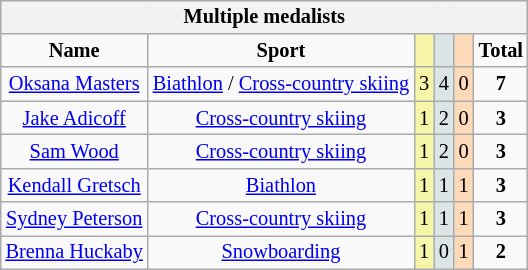<table class="wikitable" style="font-size:85%;float:right;text-align:center;clear:right;margin-left:0.5em;">
<tr>
<th colspan=7>Multiple medalists</th>
</tr>
<tr>
<td><strong>Name</strong></td>
<td><strong>Sport</strong></td>
<td bgcolor=F7F6A8></td>
<td bgcolor=DCE5E5></td>
<td bgcolor=FFDAB9></td>
<td><strong>Total</strong></td>
</tr>
<tr>
<td><a href='#'>Oksana Masters</a></td>
<td><a href='#'>Biathlon</a> / <a href='#'>Cross-country skiing</a></td>
<td bgcolor=F7F6A8>3</td>
<td bgcolor=DCE5E5>4</td>
<td bgcolor=FFDAB9>0</td>
<td><strong>7</strong></td>
</tr>
<tr>
<td><a href='#'>Jake Adicoff</a></td>
<td><a href='#'>Cross-country skiing</a></td>
<td bgcolor=F7F6A8>1</td>
<td bgcolor=DCE5E5>2</td>
<td bgcolor=FFDAB9>0</td>
<td><strong>3</strong></td>
</tr>
<tr>
<td><a href='#'>Sam Wood</a></td>
<td><a href='#'>Cross-country skiing</a></td>
<td bgcolor=F7F6A8>1</td>
<td bgcolor=DCE5E5>2</td>
<td bgcolor=FFDAB9>0</td>
<td><strong>3</strong></td>
</tr>
<tr>
<td><a href='#'>Kendall Gretsch</a></td>
<td><a href='#'>Biathlon</a></td>
<td bgcolor=F7F6A8>1</td>
<td bgcolor=DCE5E5>1</td>
<td bgcolor=FFDAB9>1</td>
<td><strong>3</strong></td>
</tr>
<tr>
<td><a href='#'>Sydney Peterson</a></td>
<td><a href='#'>Cross-country skiing</a></td>
<td bgcolor=F7F6A8>1</td>
<td bgcolor=DCE5E5>1</td>
<td bgcolor=FFDAB9>1</td>
<td><strong>3</strong></td>
</tr>
<tr>
<td><a href='#'>Brenna Huckaby</a></td>
<td><a href='#'>Snowboarding</a></td>
<td bgcolor=F7F6A8>1</td>
<td bgcolor=DCE5E5>0</td>
<td bgcolor=FFDAB9>1</td>
<td><strong>2</strong></td>
</tr>
</table>
